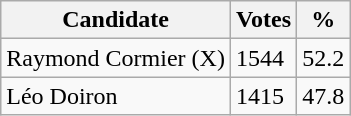<table class="wikitable">
<tr>
<th>Candidate</th>
<th>Votes</th>
<th>%</th>
</tr>
<tr>
<td>Raymond Cormier (X)</td>
<td>1544</td>
<td>52.2</td>
</tr>
<tr>
<td>Léo Doiron</td>
<td>1415</td>
<td>47.8</td>
</tr>
</table>
